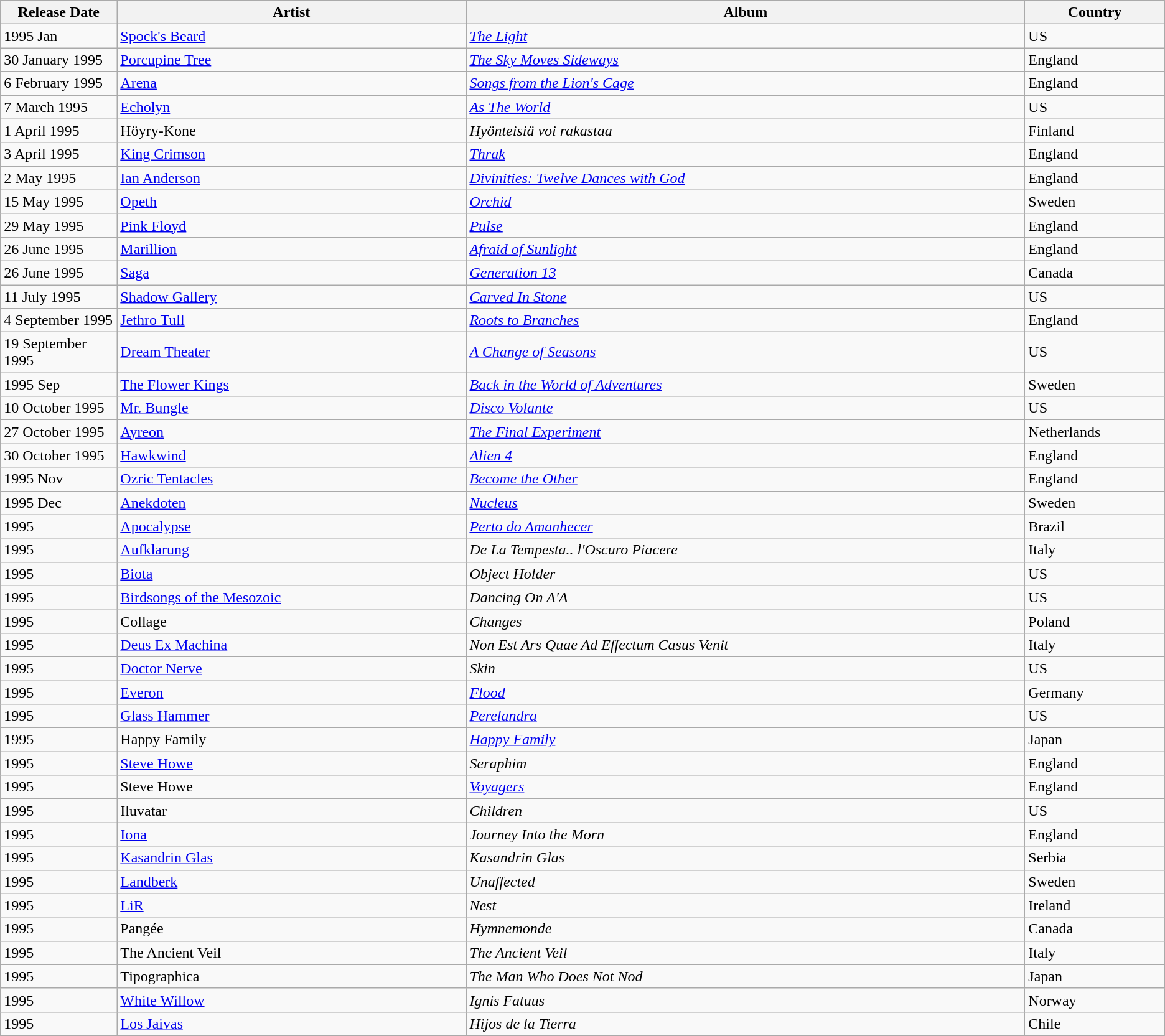<table class="wikitable">
<tr>
<th align=center width="10%">Release Date</th>
<th align=center width="30%">Artist</th>
<th align=center width="48%">Album</th>
<th align=center width="12%">Country</th>
</tr>
<tr>
<td>1995 Jan</td>
<td><a href='#'>Spock's Beard</a></td>
<td><em><a href='#'>The Light</a></em></td>
<td>US</td>
</tr>
<tr>
<td>30 January 1995</td>
<td><a href='#'>Porcupine Tree</a></td>
<td><em><a href='#'>The Sky Moves Sideways</a></em></td>
<td>England</td>
</tr>
<tr>
<td>6 February 1995</td>
<td><a href='#'>Arena</a></td>
<td><em><a href='#'>Songs from the Lion's Cage</a></em></td>
<td>England</td>
</tr>
<tr>
<td>7 March 1995</td>
<td><a href='#'>Echolyn</a></td>
<td><em><a href='#'>As The World</a></em></td>
<td>US</td>
</tr>
<tr>
<td>1 April 1995</td>
<td>Höyry-Kone</td>
<td><em>Hyönteisiä voi rakastaa</em></td>
<td>Finland</td>
</tr>
<tr>
<td>3 April 1995</td>
<td><a href='#'>King Crimson</a></td>
<td><em><a href='#'>Thrak</a></em></td>
<td>England</td>
</tr>
<tr>
<td>2 May 1995</td>
<td><a href='#'>Ian Anderson</a></td>
<td><em><a href='#'>Divinities: Twelve Dances with God</a></em></td>
<td>England</td>
</tr>
<tr>
<td>15 May 1995</td>
<td><a href='#'>Opeth</a></td>
<td><em><a href='#'>Orchid</a></em></td>
<td>Sweden</td>
</tr>
<tr>
<td>29 May 1995</td>
<td><a href='#'>Pink Floyd</a></td>
<td><em><a href='#'>Pulse</a></em></td>
<td>England</td>
</tr>
<tr>
<td>26 June 1995</td>
<td><a href='#'>Marillion</a></td>
<td><em><a href='#'>Afraid of Sunlight</a></em></td>
<td>England</td>
</tr>
<tr>
<td>26 June 1995</td>
<td><a href='#'>Saga</a></td>
<td><em><a href='#'>Generation 13</a></em></td>
<td>Canada</td>
</tr>
<tr>
<td>11 July 1995</td>
<td><a href='#'>Shadow Gallery</a></td>
<td><em><a href='#'>Carved In Stone</a></em></td>
<td>US</td>
</tr>
<tr>
<td>4 September 1995</td>
<td><a href='#'>Jethro Tull</a></td>
<td><em><a href='#'>Roots to Branches</a></em></td>
<td>England</td>
</tr>
<tr>
<td>19 September 1995</td>
<td><a href='#'>Dream Theater</a></td>
<td><em><a href='#'>A Change of Seasons</a></em></td>
<td>US</td>
</tr>
<tr>
<td>1995 Sep</td>
<td><a href='#'>The Flower Kings</a></td>
<td><em><a href='#'>Back in the World of Adventures</a></em></td>
<td>Sweden</td>
</tr>
<tr>
<td>10 October 1995</td>
<td><a href='#'>Mr. Bungle</a></td>
<td><em><a href='#'>Disco Volante</a></em></td>
<td>US</td>
</tr>
<tr>
<td>27 October 1995</td>
<td><a href='#'>Ayreon</a></td>
<td><em><a href='#'>The Final Experiment</a></em></td>
<td>Netherlands</td>
</tr>
<tr>
<td>30 October 1995</td>
<td><a href='#'>Hawkwind</a></td>
<td><em><a href='#'>Alien 4</a></em></td>
<td>England</td>
</tr>
<tr>
<td>1995 Nov</td>
<td><a href='#'>Ozric Tentacles</a></td>
<td><em><a href='#'>Become the Other</a></em></td>
<td>England</td>
</tr>
<tr>
<td>1995 Dec</td>
<td><a href='#'>Anekdoten</a></td>
<td><em><a href='#'>Nucleus</a></em></td>
<td>Sweden</td>
</tr>
<tr>
<td>1995</td>
<td><a href='#'>Apocalypse</a></td>
<td><em><a href='#'>Perto do Amanhecer</a></em></td>
<td>Brazil</td>
</tr>
<tr>
<td>1995</td>
<td><a href='#'>Aufklarung</a></td>
<td><em>De La Tempesta.. l'Oscuro Piacere</em></td>
<td>Italy</td>
</tr>
<tr>
<td>1995</td>
<td><a href='#'>Biota</a></td>
<td><em>Object Holder</em></td>
<td>US</td>
</tr>
<tr>
<td>1995</td>
<td><a href='#'>Birdsongs of the Mesozoic</a></td>
<td><em>Dancing On A'A</em></td>
<td>US</td>
</tr>
<tr>
<td>1995</td>
<td>Collage</td>
<td><em>Changes</em></td>
<td>Poland</td>
</tr>
<tr>
<td>1995</td>
<td><a href='#'>Deus Ex Machina</a></td>
<td><em>Non Est Ars Quae Ad Effectum Casus Venit</em></td>
<td>Italy</td>
</tr>
<tr>
<td>1995</td>
<td><a href='#'>Doctor Nerve</a></td>
<td><em>Skin</em></td>
<td>US</td>
</tr>
<tr>
<td>1995</td>
<td><a href='#'>Everon</a></td>
<td><em><a href='#'>Flood</a></em></td>
<td>Germany</td>
</tr>
<tr>
<td>1995</td>
<td><a href='#'>Glass Hammer</a></td>
<td><em><a href='#'>Perelandra</a></em></td>
<td>US</td>
</tr>
<tr>
<td>1995</td>
<td>Happy Family</td>
<td><em><a href='#'>Happy Family</a></em></td>
<td>Japan</td>
</tr>
<tr>
<td>1995</td>
<td><a href='#'>Steve Howe</a></td>
<td><em>Seraphim</em></td>
<td>England</td>
</tr>
<tr>
<td>1995</td>
<td>Steve Howe</td>
<td><em><a href='#'>Voyagers</a></em></td>
<td>England</td>
</tr>
<tr>
<td>1995</td>
<td>Iluvatar</td>
<td><em>Children</em></td>
<td>US</td>
</tr>
<tr>
<td>1995</td>
<td><a href='#'>Iona</a></td>
<td><em>Journey Into the Morn</em></td>
<td>England</td>
</tr>
<tr>
<td>1995</td>
<td><a href='#'>Kasandrin Glas</a></td>
<td><em>Kasandrin Glas</em></td>
<td>Serbia</td>
</tr>
<tr>
<td>1995</td>
<td><a href='#'>Landberk</a></td>
<td><em>Unaffected</em></td>
<td>Sweden</td>
</tr>
<tr>
<td>1995</td>
<td><a href='#'>LiR</a></td>
<td><em>Nest</em></td>
<td>Ireland</td>
</tr>
<tr>
<td>1995</td>
<td>Pangée</td>
<td><em>Hymnemonde</em></td>
<td>Canada</td>
</tr>
<tr>
<td>1995</td>
<td>The Ancient Veil</td>
<td><em>The Ancient Veil</em></td>
<td>Italy</td>
</tr>
<tr>
<td>1995</td>
<td>Tipographica</td>
<td><em>The Man Who Does Not Nod</em></td>
<td>Japan</td>
</tr>
<tr>
<td>1995</td>
<td><a href='#'>White Willow</a></td>
<td><em>Ignis Fatuus</em></td>
<td>Norway</td>
</tr>
<tr>
<td>1995</td>
<td><a href='#'>Los Jaivas</a></td>
<td><em>Hijos de la Tierra</em></td>
<td>Chile</td>
</tr>
</table>
